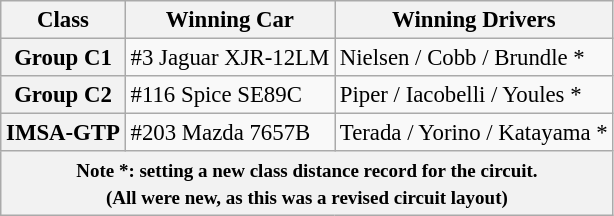<table class="wikitable" style="font-size: 95%">
<tr>
<th>Class</th>
<th>Winning Car</th>
<th>Winning Drivers</th>
</tr>
<tr>
<th>Group C1</th>
<td>#3 Jaguar XJR-12LM</td>
<td>Nielsen / Cobb / Brundle *</td>
</tr>
<tr>
<th>Group C2</th>
<td>#116 Spice SE89C</td>
<td>Piper / Iacobelli / Youles *</td>
</tr>
<tr>
<th>IMSA-GTP</th>
<td>#203 Mazda 7657B</td>
<td>Terada / Yorino / Katayama *</td>
</tr>
<tr>
<th colspan="3"><small><strong>Note *</strong>: setting a new class distance record for the circuit.<br>(All were new, as this was a revised circuit layout)</small></th>
</tr>
</table>
